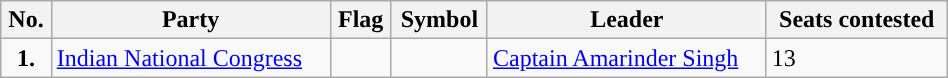<table class="wikitable" width="50%">
<tr>
<th>No.</th>
<th>Party</th>
<th>Flag</th>
<th>Symbol</th>
<th>Leader</th>
<th>Seats contested</th>
</tr>
<tr>
<td ! style="text-align:center; background:"><strong>1.</strong></td>
<td><a href='#'>Indian National Congress</a></td>
<td></td>
<td></td>
<td><a href='#'>Captain Amarinder Singh</a></td>
<td>13</td>
</tr>
</table>
